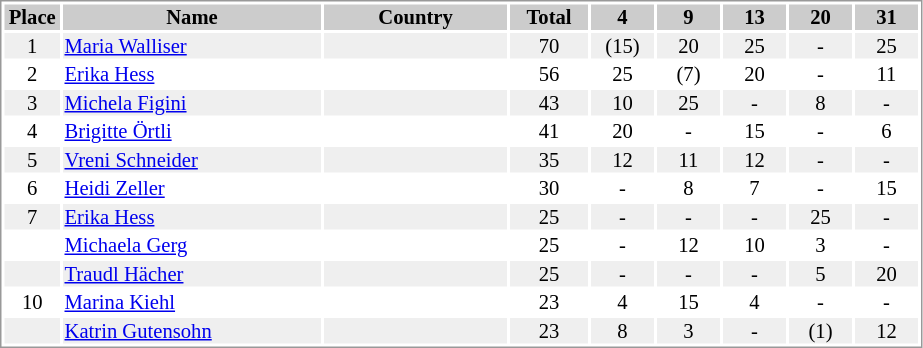<table border="0" style="border: 1px solid #999; background-color:#FFFFFF; text-align:center; font-size:86%; line-height:15px;">
<tr align="center" bgcolor="#CCCCCC">
<th width=35>Place</th>
<th width=170>Name</th>
<th width=120>Country</th>
<th width=50>Total</th>
<th width=40>4</th>
<th width=40>9</th>
<th width=40>13</th>
<th width=40>20</th>
<th width=40>31</th>
</tr>
<tr bgcolor="#EFEFEF">
<td>1</td>
<td align="left"><a href='#'>Maria Walliser</a></td>
<td align="left"></td>
<td>70</td>
<td>(15)</td>
<td>20</td>
<td>25</td>
<td>-</td>
<td>25</td>
</tr>
<tr>
<td>2</td>
<td align="left"><a href='#'>Erika Hess</a></td>
<td align="left"></td>
<td>56</td>
<td>25</td>
<td>(7)</td>
<td>20</td>
<td>-</td>
<td>11</td>
</tr>
<tr bgcolor="#EFEFEF">
<td>3</td>
<td align="left"><a href='#'>Michela Figini</a></td>
<td align="left"></td>
<td>43</td>
<td>10</td>
<td>25</td>
<td>-</td>
<td>8</td>
<td>-</td>
</tr>
<tr>
<td>4</td>
<td align="left"><a href='#'>Brigitte Örtli</a></td>
<td align="left"></td>
<td>41</td>
<td>20</td>
<td>-</td>
<td>15</td>
<td>-</td>
<td>6</td>
</tr>
<tr bgcolor="#EFEFEF">
<td>5</td>
<td align="left"><a href='#'>Vreni Schneider</a></td>
<td align="left"></td>
<td>35</td>
<td>12</td>
<td>11</td>
<td>12</td>
<td>-</td>
<td>-</td>
</tr>
<tr>
<td>6</td>
<td align="left"><a href='#'>Heidi Zeller</a></td>
<td align="left"></td>
<td>30</td>
<td>-</td>
<td>8</td>
<td>7</td>
<td>-</td>
<td>15</td>
</tr>
<tr bgcolor="#EFEFEF">
<td>7</td>
<td align="left"><a href='#'>Erika Hess</a></td>
<td align="left"></td>
<td>25</td>
<td>-</td>
<td>-</td>
<td>-</td>
<td>25</td>
<td>-</td>
</tr>
<tr>
<td></td>
<td align="left"><a href='#'>Michaela Gerg</a></td>
<td align="left"></td>
<td>25</td>
<td>-</td>
<td>12</td>
<td>10</td>
<td>3</td>
<td>-</td>
</tr>
<tr bgcolor="#EFEFEF">
<td></td>
<td align="left"><a href='#'>Traudl Hächer</a></td>
<td align="left"></td>
<td>25</td>
<td>-</td>
<td>-</td>
<td>-</td>
<td>5</td>
<td>20</td>
</tr>
<tr>
<td>10</td>
<td align="left"><a href='#'>Marina Kiehl</a></td>
<td align="left"></td>
<td>23</td>
<td>4</td>
<td>15</td>
<td>4</td>
<td>-</td>
<td>-</td>
</tr>
<tr bgcolor="#EFEFEF">
<td></td>
<td align="left"><a href='#'>Katrin Gutensohn</a></td>
<td align="left"></td>
<td>23</td>
<td>8</td>
<td>3</td>
<td>-</td>
<td>(1)</td>
<td>12</td>
</tr>
</table>
